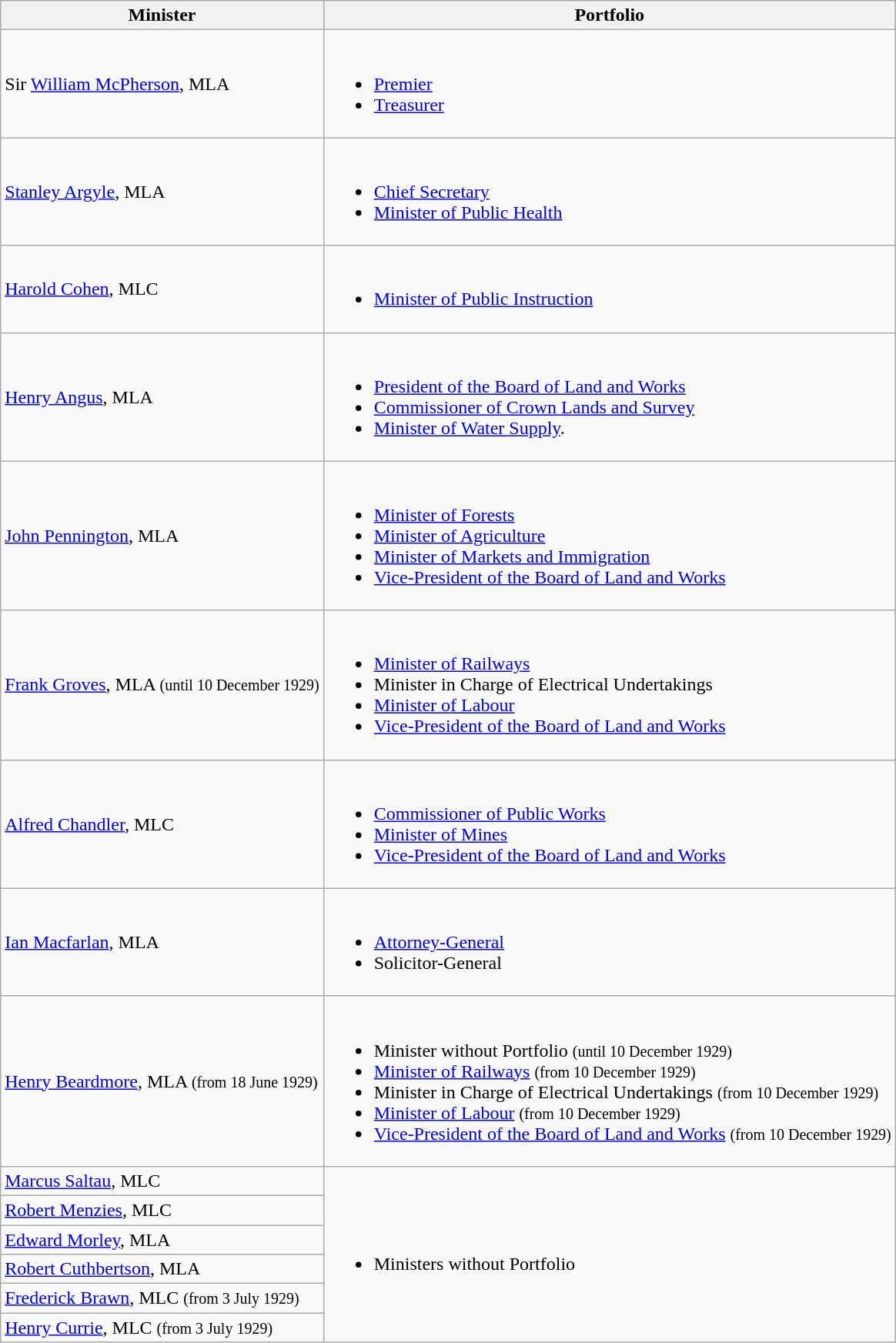<table class="wikitable">
<tr>
<th>Minister</th>
<th>Portfolio</th>
</tr>
<tr>
<td>Sir <a href='#'>William McPherson</a>, MLA</td>
<td><br><ul><li><a href='#'>Premier</a></li><li><a href='#'>Treasurer</a></li></ul></td>
</tr>
<tr>
<td><a href='#'>Stanley Argyle</a>, MLA</td>
<td><br><ul><li><a href='#'>Chief Secretary</a></li><li><a href='#'>Minister of Public Health</a></li></ul></td>
</tr>
<tr>
<td><a href='#'>Harold Cohen</a>, MLC</td>
<td><br><ul><li><a href='#'>Minister of Public Instruction</a></li></ul></td>
</tr>
<tr>
<td><a href='#'>Henry Angus</a>, MLA</td>
<td><br><ul><li><a href='#'>President of the Board of Land and Works</a></li><li><a href='#'>Commissioner of Crown Lands and Survey</a></li><li><a href='#'>Minister of Water Supply</a>.</li></ul></td>
</tr>
<tr>
<td><a href='#'>John Pennington</a>, MLA</td>
<td><br><ul><li><a href='#'>Minister of Forests</a></li><li><a href='#'>Minister of Agriculture</a></li><li><a href='#'>Minister of Markets and Immigration</a></li><li><a href='#'>Vice-President of the Board of Land and Works</a></li></ul></td>
</tr>
<tr>
<td><a href='#'>Frank Groves</a>, MLA <small>(until 10 December 1929)</small></td>
<td><br><ul><li><a href='#'>Minister of Railways</a></li><li>Minister in Charge of Electrical Undertakings</li><li><a href='#'>Minister of Labour</a></li><li><a href='#'>Vice-President of the Board of Land and Works</a></li></ul></td>
</tr>
<tr>
<td><a href='#'>Alfred Chandler</a>, MLC</td>
<td><br><ul><li><a href='#'>Commissioner of Public Works</a></li><li><a href='#'>Minister of Mines</a></li><li><a href='#'>Vice-President of the Board of Land and Works</a></li></ul></td>
</tr>
<tr>
<td><a href='#'>Ian Macfarlan</a>, MLA</td>
<td><br><ul><li><a href='#'>Attorney-General</a></li><li>Solicitor-General</li></ul></td>
</tr>
<tr>
<td><a href='#'>Henry Beardmore</a>, MLA <small>(from 18 June 1929)</small></td>
<td><br><ul><li>Minister without Portfolio <small>(until 10 December 1929)</small></li><li><a href='#'>Minister of Railways</a> <small>(from 10 December 1929)</small></li><li>Minister in Charge of Electrical Undertakings <small>(from 10 December 1929)</small></li><li><a href='#'>Minister of Labour</a> <small>(from 10 December 1929)</small></li><li><a href='#'>Vice-President of the Board of Land and Works</a> <small>(from 10 December 1929)</small></li></ul></td>
</tr>
<tr>
<td><a href='#'>Marcus Saltau</a>, MLC</td>
<td rowspan=6><br><ul><li>Ministers without Portfolio</li></ul></td>
</tr>
<tr>
<td><a href='#'>Robert Menzies</a>, MLC</td>
</tr>
<tr>
<td><a href='#'>Edward Morley</a>, MLA</td>
</tr>
<tr>
<td><a href='#'>Robert Cuthbertson</a>, MLA</td>
</tr>
<tr>
<td><a href='#'>Frederick Brawn</a>, MLC <small>(from 3 July 1929)</small></td>
</tr>
<tr>
<td><a href='#'>Henry Currie</a>, MLC <small>(from 3 July 1929)</small></td>
</tr>
</table>
